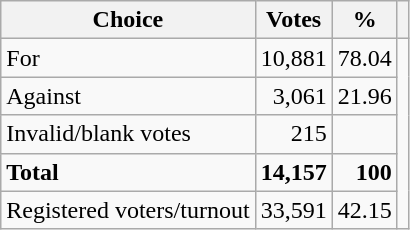<table class="wikitable" style="text-align:right">
<tr>
<th>Choice</th>
<th>Votes</th>
<th>%</th>
<th></th>
</tr>
<tr>
<td align="left">For</td>
<td>10,881</td>
<td>78.04</td>
<td rowspan="5"></td>
</tr>
<tr>
<td align="left">Against</td>
<td>3,061</td>
<td>21.96</td>
</tr>
<tr>
<td align="left">Invalid/blank votes</td>
<td>215</td>
<td></td>
</tr>
<tr>
<td align="left"><strong>Total</strong></td>
<td><strong>14,157</strong></td>
<td><strong>100</strong></td>
</tr>
<tr>
<td align="left">Registered voters/turnout</td>
<td>33,591</td>
<td>42.15</td>
</tr>
</table>
